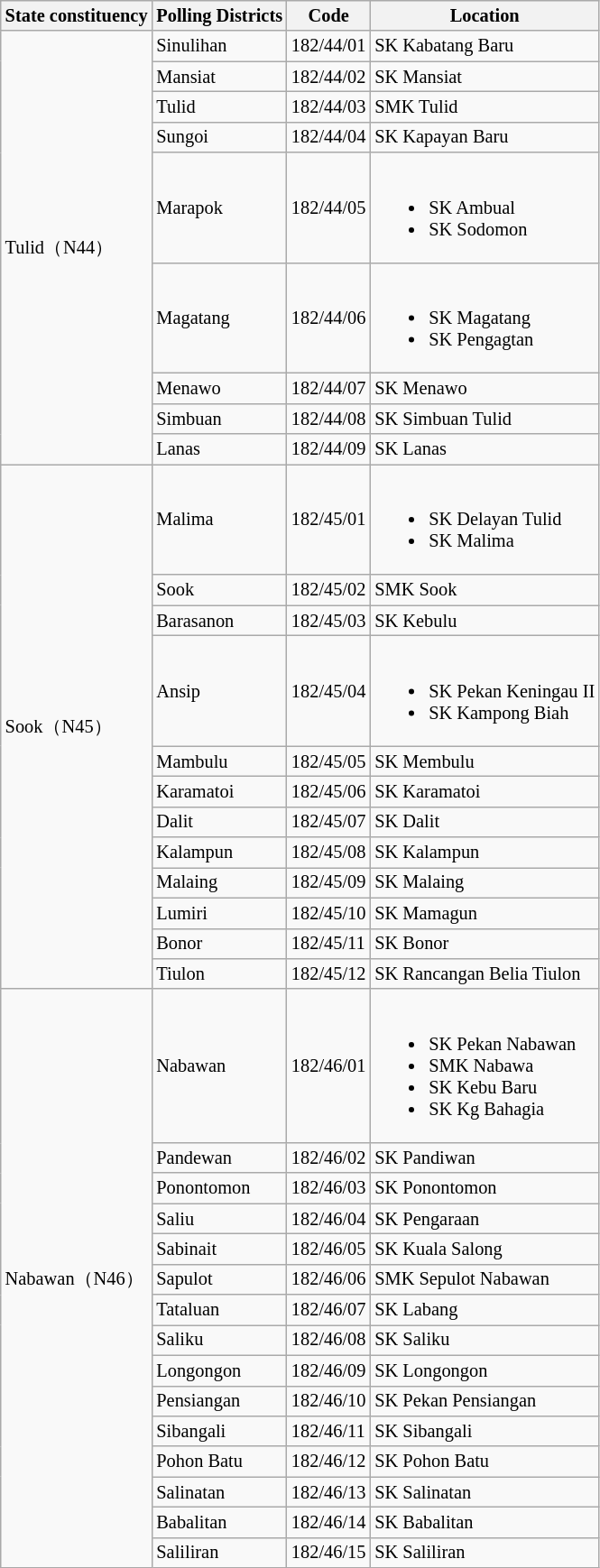<table class="wikitable sortable mw-collapsible" style="white-space:nowrap;font-size:85%">
<tr>
<th>State constituency</th>
<th>Polling Districts</th>
<th>Code</th>
<th>Location</th>
</tr>
<tr>
<td rowspan="9">Tulid（N44）</td>
<td>Sinulihan</td>
<td>182/44/01</td>
<td>SK Kabatang Baru</td>
</tr>
<tr>
<td>Mansiat</td>
<td>182/44/02</td>
<td>SK Mansiat</td>
</tr>
<tr>
<td>Tulid</td>
<td>182/44/03</td>
<td>SMK Tulid</td>
</tr>
<tr>
<td>Sungoi</td>
<td>182/44/04</td>
<td>SK Kapayan Baru</td>
</tr>
<tr>
<td>Marapok</td>
<td>182/44/05</td>
<td><br><ul><li>SK Ambual</li><li>SK Sodomon</li></ul></td>
</tr>
<tr>
<td>Magatang</td>
<td>182/44/06</td>
<td><br><ul><li>SK Magatang</li><li>SK Pengagtan</li></ul></td>
</tr>
<tr>
<td>Menawo</td>
<td>182/44/07</td>
<td>SK Menawo</td>
</tr>
<tr>
<td>Simbuan</td>
<td>182/44/08</td>
<td>SK Simbuan Tulid</td>
</tr>
<tr>
<td>Lanas</td>
<td>182/44/09</td>
<td>SK Lanas</td>
</tr>
<tr>
<td rowspan="12">Sook（N45）</td>
<td>Malima</td>
<td>182/45/01</td>
<td><br><ul><li>SK Delayan Tulid</li><li>SK Malima</li></ul></td>
</tr>
<tr>
<td>Sook</td>
<td>182/45/02</td>
<td>SMK Sook</td>
</tr>
<tr>
<td>Barasanon</td>
<td>182/45/03</td>
<td>SK Kebulu</td>
</tr>
<tr>
<td>Ansip</td>
<td>182/45/04</td>
<td><br><ul><li>SK Pekan Keningau II</li><li>SK Kampong Biah</li></ul></td>
</tr>
<tr>
<td>Mambulu</td>
<td>182/45/05</td>
<td>SK Membulu</td>
</tr>
<tr>
<td>Karamatoi</td>
<td>182/45/06</td>
<td>SK Karamatoi</td>
</tr>
<tr>
<td>Dalit</td>
<td>182/45/07</td>
<td>SK Dalit</td>
</tr>
<tr>
<td>Kalampun</td>
<td>182/45/08</td>
<td>SK Kalampun</td>
</tr>
<tr>
<td>Malaing</td>
<td>182/45/09</td>
<td>SK Malaing</td>
</tr>
<tr>
<td>Lumiri</td>
<td>182/45/10</td>
<td>SK Mamagun</td>
</tr>
<tr>
<td>Bonor</td>
<td>182/45/11</td>
<td>SK Bonor</td>
</tr>
<tr>
<td>Tiulon</td>
<td>182/45/12</td>
<td>SK Rancangan Belia Tiulon</td>
</tr>
<tr>
<td rowspan="15">Nabawan（N46）</td>
<td>Nabawan</td>
<td>182/46/01</td>
<td><br><ul><li>SK Pekan Nabawan</li><li>SMK Nabawa</li><li>SK Kebu Baru</li><li>SK Kg Bahagia</li></ul></td>
</tr>
<tr>
<td>Pandewan</td>
<td>182/46/02</td>
<td>SK Pandiwan</td>
</tr>
<tr>
<td>Ponontomon</td>
<td>182/46/03</td>
<td>SK Ponontomon</td>
</tr>
<tr>
<td>Saliu</td>
<td>182/46/04</td>
<td>SK Pengaraan</td>
</tr>
<tr>
<td>Sabinait</td>
<td>182/46/05</td>
<td>SK Kuala Salong</td>
</tr>
<tr>
<td>Sapulot</td>
<td>182/46/06</td>
<td>SMK Sepulot Nabawan</td>
</tr>
<tr>
<td>Tataluan</td>
<td>182/46/07</td>
<td>SK Labang</td>
</tr>
<tr>
<td>Saliku</td>
<td>182/46/08</td>
<td>SK Saliku</td>
</tr>
<tr>
<td>Longongon</td>
<td>182/46/09</td>
<td>SK Longongon</td>
</tr>
<tr>
<td>Pensiangan</td>
<td>182/46/10</td>
<td>SK Pekan Pensiangan</td>
</tr>
<tr>
<td>Sibangali</td>
<td>182/46/11</td>
<td>SK Sibangali</td>
</tr>
<tr>
<td>Pohon Batu</td>
<td>182/46/12</td>
<td>SK Pohon Batu</td>
</tr>
<tr>
<td>Salinatan</td>
<td>182/46/13</td>
<td>SK Salinatan</td>
</tr>
<tr>
<td>Babalitan</td>
<td>182/46/14</td>
<td>SK Babalitan</td>
</tr>
<tr>
<td>Saliliran</td>
<td>182/46/15</td>
<td>SK Saliliran</td>
</tr>
</table>
